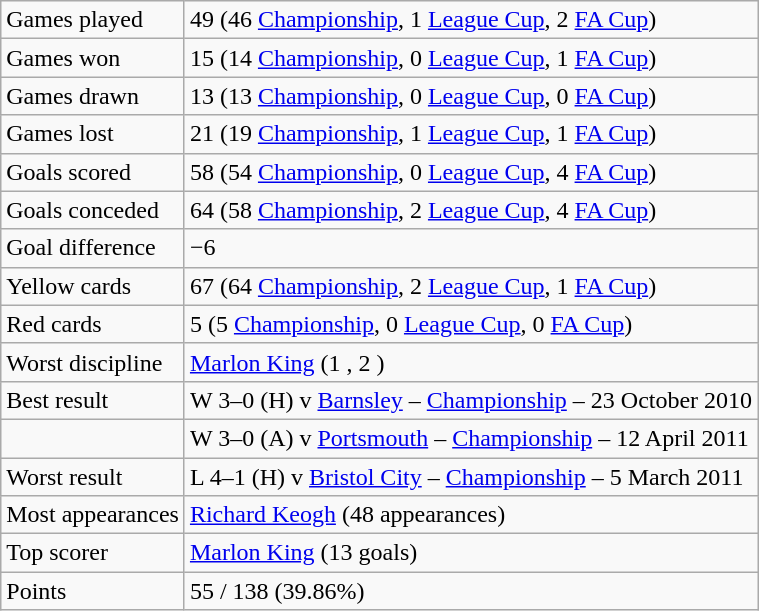<table class="wikitable">
<tr>
<td>Games played</td>
<td>49 (46 <a href='#'>Championship</a>, 1 <a href='#'>League Cup</a>, 2 <a href='#'>FA Cup</a>)</td>
</tr>
<tr>
<td>Games won</td>
<td>15 (14 <a href='#'>Championship</a>, 0 <a href='#'>League Cup</a>, 1 <a href='#'>FA Cup</a>)</td>
</tr>
<tr>
<td>Games drawn</td>
<td>13 (13 <a href='#'>Championship</a>, 0 <a href='#'>League Cup</a>, 0 <a href='#'>FA Cup</a>)</td>
</tr>
<tr>
<td>Games lost</td>
<td>21 (19 <a href='#'>Championship</a>, 1 <a href='#'>League Cup</a>, 1 <a href='#'>FA Cup</a>)</td>
</tr>
<tr>
<td>Goals scored</td>
<td>58 (54 <a href='#'>Championship</a>, 0 <a href='#'>League Cup</a>, 4 <a href='#'>FA Cup</a>)</td>
</tr>
<tr>
<td>Goals conceded</td>
<td>64 (58 <a href='#'>Championship</a>, 2 <a href='#'>League Cup</a>, 4 <a href='#'>FA Cup</a>)</td>
</tr>
<tr>
<td>Goal difference</td>
<td>−6</td>
</tr>
<tr>
<td>Yellow cards</td>
<td>67 (64 <a href='#'>Championship</a>, 2 <a href='#'>League Cup</a>, 1 <a href='#'>FA Cup</a>)</td>
</tr>
<tr>
<td>Red cards</td>
<td>5 (5 <a href='#'>Championship</a>, 0 <a href='#'>League Cup</a>, 0 <a href='#'>FA Cup</a>)</td>
</tr>
<tr>
<td>Worst discipline</td>
<td> <a href='#'>Marlon King</a> (1 , 2 )</td>
</tr>
<tr>
<td>Best result</td>
<td>W 3–0 (H) v <a href='#'>Barnsley</a> – <a href='#'>Championship</a> – 23 October 2010</td>
</tr>
<tr>
<td></td>
<td>W 3–0 (A) v <a href='#'>Portsmouth</a> – <a href='#'>Championship</a> – 12 April 2011</td>
</tr>
<tr>
<td>Worst result</td>
<td>L 4–1 (H) v <a href='#'>Bristol City</a> – <a href='#'>Championship</a> – 5 March 2011</td>
</tr>
<tr>
<td>Most appearances</td>
<td> <a href='#'>Richard Keogh</a> (48 appearances)</td>
</tr>
<tr>
<td>Top scorer</td>
<td> <a href='#'>Marlon King</a> (13 goals)</td>
</tr>
<tr>
<td>Points</td>
<td>55 / 138 (39.86%)</td>
</tr>
</table>
